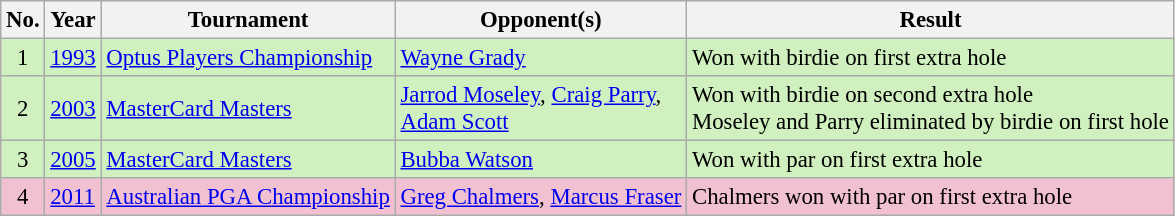<table class="wikitable" style="font-size:95%;">
<tr>
<th>No.</th>
<th>Year</th>
<th>Tournament</th>
<th>Opponent(s)</th>
<th>Result</th>
</tr>
<tr style="background:#D0F0C0;">
<td align=center>1</td>
<td><a href='#'>1993</a></td>
<td><a href='#'>Optus Players Championship</a></td>
<td> <a href='#'>Wayne Grady</a></td>
<td>Won with birdie on first extra hole</td>
</tr>
<tr style="background:#D0F0C0;">
<td align=center>2</td>
<td><a href='#'>2003</a></td>
<td><a href='#'>MasterCard Masters</a></td>
<td> <a href='#'>Jarrod Moseley</a>,  <a href='#'>Craig Parry</a>,<br> <a href='#'>Adam Scott</a></td>
<td>Won with birdie on second extra hole<br>Moseley and Parry eliminated by birdie on first hole</td>
</tr>
<tr style="background:#D0F0C0;">
<td align=center>3</td>
<td><a href='#'>2005</a></td>
<td><a href='#'>MasterCard Masters</a></td>
<td> <a href='#'>Bubba Watson</a></td>
<td>Won with par on first extra hole</td>
</tr>
<tr style="background:#F2C1D1;">
<td align=center>4</td>
<td><a href='#'>2011</a></td>
<td><a href='#'>Australian PGA Championship</a></td>
<td> <a href='#'>Greg Chalmers</a>,  <a href='#'>Marcus Fraser</a></td>
<td>Chalmers won with par on first extra hole</td>
</tr>
</table>
